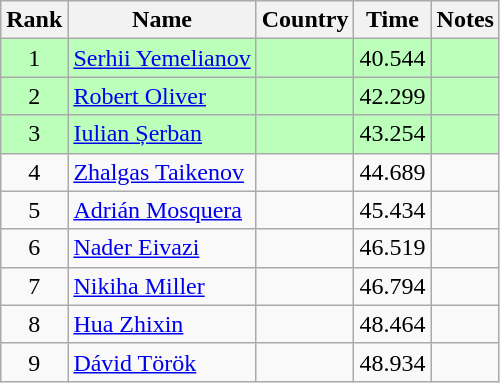<table class="wikitable" style="text-align:center">
<tr>
<th>Rank</th>
<th>Name</th>
<th>Country</th>
<th>Time</th>
<th>Notes</th>
</tr>
<tr bgcolor=bbffbb>
<td>1</td>
<td align="left"><a href='#'>Serhii Yemelianov</a></td>
<td align="left"></td>
<td>40.544</td>
<td></td>
</tr>
<tr bgcolor=bbffbb>
<td>2</td>
<td align="left"><a href='#'>Robert Oliver</a></td>
<td align="left"></td>
<td>42.299</td>
<td></td>
</tr>
<tr bgcolor=bbffbb>
<td>3</td>
<td align="left"><a href='#'>Iulian Șerban</a></td>
<td align="left"></td>
<td>43.254</td>
<td></td>
</tr>
<tr>
<td>4</td>
<td align="left"><a href='#'>Zhalgas Taikenov</a></td>
<td align="left"></td>
<td>44.689</td>
<td></td>
</tr>
<tr>
<td>5</td>
<td align="left"><a href='#'>Adrián Mosquera</a></td>
<td align="left"></td>
<td>45.434</td>
<td></td>
</tr>
<tr>
<td>6</td>
<td align="left"><a href='#'>Nader Eivazi</a></td>
<td align="left"></td>
<td>46.519</td>
<td></td>
</tr>
<tr>
<td>7</td>
<td align="left"><a href='#'>Nikiha Miller</a></td>
<td align="left"></td>
<td>46.794</td>
<td></td>
</tr>
<tr>
<td>8</td>
<td align="left"><a href='#'>Hua Zhixin</a></td>
<td align="left"></td>
<td>48.464</td>
<td></td>
</tr>
<tr>
<td>9</td>
<td align="left"><a href='#'>Dávid Török</a></td>
<td align="left"></td>
<td>48.934</td>
<td></td>
</tr>
</table>
